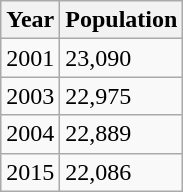<table class="wikitable">
<tr>
<th>Year</th>
<th>Population</th>
</tr>
<tr>
<td>2001</td>
<td>23,090</td>
</tr>
<tr>
<td>2003</td>
<td>22,975</td>
</tr>
<tr>
<td>2004</td>
<td>22,889</td>
</tr>
<tr>
<td>2015</td>
<td>22,086</td>
</tr>
</table>
